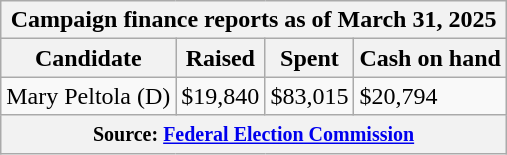<table class="wikitable sortable">
<tr>
<th colspan=4>Campaign finance reports as of March 31, 2025</th>
</tr>
<tr style="text-align:center;">
<th>Candidate</th>
<th>Raised</th>
<th>Spent</th>
<th>Cash on hand</th>
</tr>
<tr>
<td>Mary Peltola (D)</td>
<td>$19,840</td>
<td>$83,015</td>
<td>$20,794</td>
</tr>
<tr>
<th colspan="4"><small>Source: <a href='#'>Federal Election Commission</a></small></th>
</tr>
</table>
